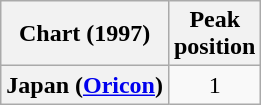<table class="wikitable plainrowheaders" style="text-align:center">
<tr>
<th scope="col">Chart (1997)</th>
<th scope="col">Peak<br>position</th>
</tr>
<tr>
<th scope="row">Japan (<a href='#'>Oricon</a>)</th>
<td>1</td>
</tr>
</table>
